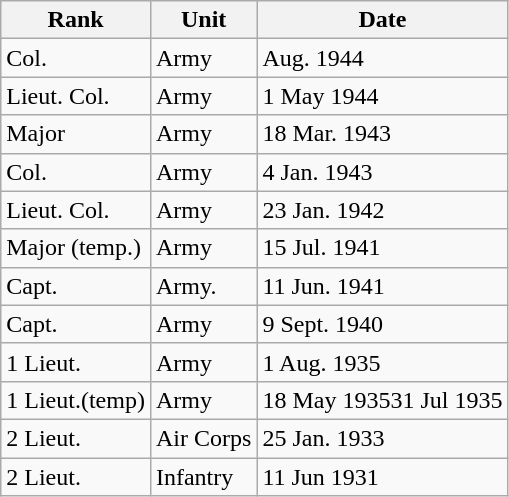<table class="wikitable">
<tr>
<th>Rank</th>
<th>Unit</th>
<th>Date</th>
</tr>
<tr>
<td>Col.</td>
<td>Army</td>
<td>Aug. 1944</td>
</tr>
<tr>
<td>Lieut. Col.</td>
<td>Army</td>
<td>1 May 1944</td>
</tr>
<tr>
<td>Major</td>
<td>Army</td>
<td>18 Mar. 1943</td>
</tr>
<tr>
<td>Col.</td>
<td>Army</td>
<td>4 Jan. 1943</td>
</tr>
<tr>
<td>Lieut. Col.</td>
<td>Army</td>
<td>23 Jan. 1942</td>
</tr>
<tr>
<td>Major (temp.)</td>
<td>Army</td>
<td>15 Jul. 1941</td>
</tr>
<tr>
<td>Capt.</td>
<td>Army.</td>
<td>11 Jun. 1941</td>
</tr>
<tr>
<td>Capt.</td>
<td>Army</td>
<td>9 Sept. 1940</td>
</tr>
<tr>
<td>1 Lieut.</td>
<td>Army</td>
<td>1 Aug. 1935</td>
</tr>
<tr>
<td>1 Lieut.(temp)</td>
<td>Army</td>
<td>18 May 193531 Jul 1935</td>
</tr>
<tr>
<td>2 Lieut.</td>
<td>Air Corps</td>
<td>25 Jan. 1933</td>
</tr>
<tr>
<td>2 Lieut.</td>
<td>Infantry</td>
<td>11 Jun 1931</td>
</tr>
</table>
